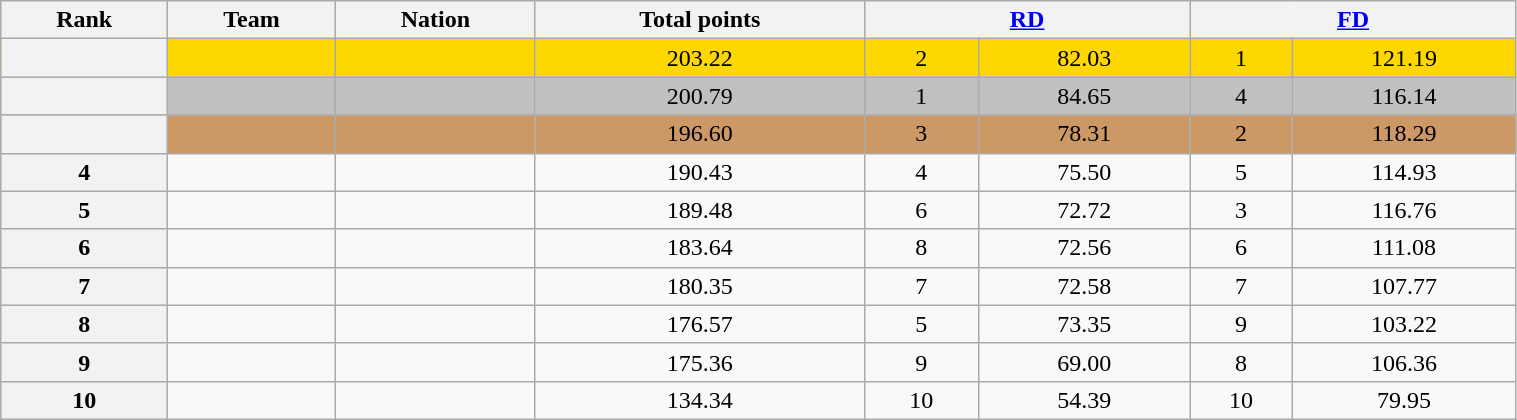<table class="wikitable sortable" style="text-align:center;" width="80%">
<tr>
<th scope="col">Rank</th>
<th scope="col">Team</th>
<th scope="col">Nation</th>
<th scope="col">Total points</th>
<th scope="col" colspan="2" width="80px"><a href='#'>RD</a></th>
<th scope="col" colspan="2" width="80px"><a href='#'>FD</a></th>
</tr>
<tr bgcolor="gold">
<th scope="row"></th>
<td align="left"></td>
<td align="left"></td>
<td>203.22</td>
<td>2</td>
<td>82.03</td>
<td>1</td>
<td>121.19</td>
</tr>
<tr bgcolor="silver">
<th scope="row"></th>
<td align="left"></td>
<td align="left"></td>
<td>200.79</td>
<td>1</td>
<td>84.65</td>
<td>4</td>
<td>116.14</td>
</tr>
<tr bgcolor="cc9966">
<th scope="row"></th>
<td align="left"></td>
<td align="left"></td>
<td>196.60</td>
<td>3</td>
<td>78.31</td>
<td>2</td>
<td>118.29</td>
</tr>
<tr>
<th scope="row">4</th>
<td align="left"></td>
<td align="left"></td>
<td>190.43</td>
<td>4</td>
<td>75.50</td>
<td>5</td>
<td>114.93</td>
</tr>
<tr>
<th scope="row">5</th>
<td align="left"></td>
<td align="left"></td>
<td>189.48</td>
<td>6</td>
<td>72.72</td>
<td>3</td>
<td>116.76</td>
</tr>
<tr>
<th scope="row">6</th>
<td align="left"></td>
<td align="left"></td>
<td>183.64</td>
<td>8</td>
<td>72.56</td>
<td>6</td>
<td>111.08</td>
</tr>
<tr>
<th scope="row">7</th>
<td align="left"></td>
<td align="left"></td>
<td>180.35</td>
<td>7</td>
<td>72.58</td>
<td>7</td>
<td>107.77</td>
</tr>
<tr>
<th scope="row">8</th>
<td align="left"></td>
<td align="left"></td>
<td>176.57</td>
<td>5</td>
<td>73.35</td>
<td>9</td>
<td>103.22</td>
</tr>
<tr>
<th scope="row">9</th>
<td align="left"></td>
<td align="left"></td>
<td>175.36</td>
<td>9</td>
<td>69.00</td>
<td>8</td>
<td>106.36</td>
</tr>
<tr>
<th scope="row">10</th>
<td align="left"></td>
<td align="left"></td>
<td>134.34</td>
<td>10</td>
<td>54.39</td>
<td>10</td>
<td>79.95</td>
</tr>
</table>
